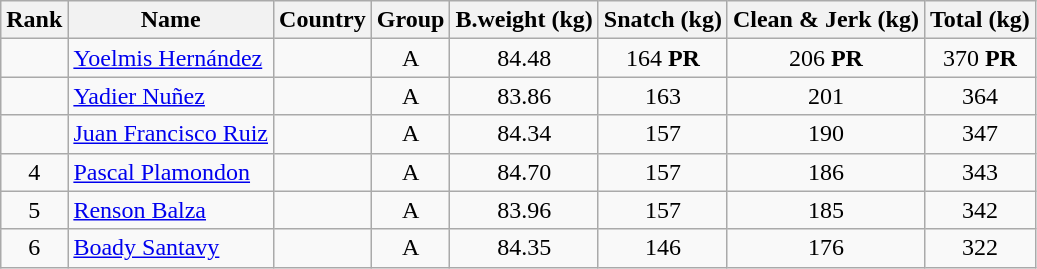<table class="wikitable sortable" style="text-align:center;">
<tr>
<th>Rank</th>
<th>Name</th>
<th>Country</th>
<th>Group</th>
<th>B.weight (kg)</th>
<th>Snatch (kg)</th>
<th>Clean & Jerk (kg)</th>
<th>Total (kg)</th>
</tr>
<tr>
<td></td>
<td align=left><a href='#'>Yoelmis Hernández</a></td>
<td align=left></td>
<td>A</td>
<td>84.48</td>
<td>164 <strong>PR</strong></td>
<td>206 <strong>PR</strong></td>
<td>370 <strong>PR</strong></td>
</tr>
<tr>
<td></td>
<td align=left><a href='#'>Yadier Nuñez</a></td>
<td align=left></td>
<td>A</td>
<td>83.86</td>
<td>163</td>
<td>201</td>
<td>364</td>
</tr>
<tr>
<td></td>
<td align=left><a href='#'>Juan Francisco Ruiz</a></td>
<td align=left></td>
<td>A</td>
<td>84.34</td>
<td>157</td>
<td>190</td>
<td>347</td>
</tr>
<tr>
<td>4</td>
<td align=left><a href='#'>Pascal Plamondon</a></td>
<td align=left></td>
<td>A</td>
<td>84.70</td>
<td>157</td>
<td>186</td>
<td>343</td>
</tr>
<tr>
<td>5</td>
<td align=left><a href='#'>Renson Balza</a></td>
<td align=left></td>
<td>A</td>
<td>83.96</td>
<td>157</td>
<td>185</td>
<td>342</td>
</tr>
<tr>
<td>6</td>
<td align=left><a href='#'>Boady Santavy</a></td>
<td align=left></td>
<td>A</td>
<td>84.35</td>
<td>146</td>
<td>176</td>
<td>322</td>
</tr>
</table>
